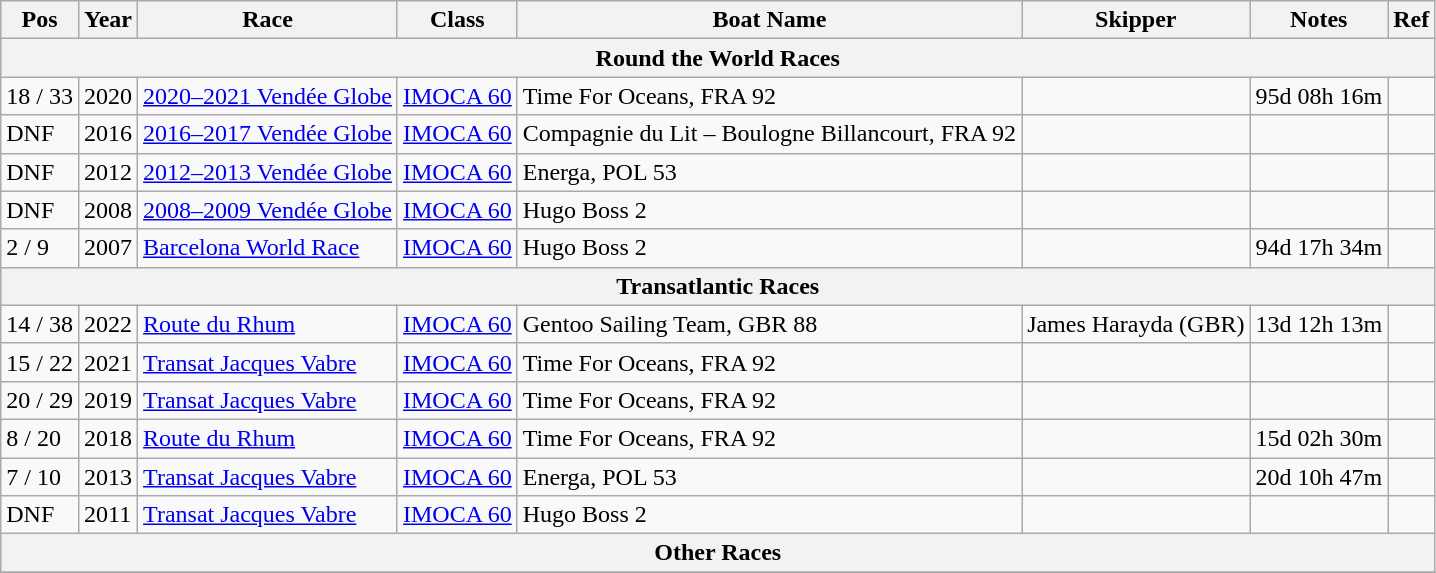<table class="wikitable sortable">
<tr>
<th>Pos</th>
<th>Year</th>
<th>Race</th>
<th>Class</th>
<th>Boat Name</th>
<th>Skipper</th>
<th>Notes</th>
<th>Ref</th>
</tr>
<tr>
<th colspan = 8><strong>Round the World Races</strong></th>
</tr>
<tr>
<td>18 / 33</td>
<td>2020</td>
<td><a href='#'>2020–2021 Vendée Globe</a></td>
<td><a href='#'>IMOCA 60</a></td>
<td>Time For Oceans, FRA 92</td>
<td></td>
<td>95d 08h 16m</td>
<td></td>
</tr>
<tr>
<td>DNF</td>
<td>2016</td>
<td><a href='#'>2016–2017 Vendée Globe</a></td>
<td><a href='#'>IMOCA 60</a></td>
<td>Compagnie du Lit – Boulogne Billancourt, FRA 92</td>
<td></td>
<td></td>
<td></td>
</tr>
<tr>
<td>DNF</td>
<td>2012</td>
<td><a href='#'>2012–2013 Vendée Globe</a></td>
<td><a href='#'>IMOCA 60</a></td>
<td>Energa, POL 53</td>
<td></td>
<td></td>
<td></td>
</tr>
<tr>
<td>DNF</td>
<td>2008</td>
<td><a href='#'>2008–2009 Vendée Globe</a></td>
<td><a href='#'>IMOCA 60</a></td>
<td>Hugo Boss 2</td>
<td></td>
<td></td>
<td></td>
</tr>
<tr>
<td>2 / 9</td>
<td>2007</td>
<td><a href='#'>Barcelona World Race</a></td>
<td><a href='#'>IMOCA 60</a></td>
<td>Hugo Boss 2</td>
<td> <br> </td>
<td>94d 17h 34m</td>
<td></td>
</tr>
<tr>
<th colspan = 8><strong>Transatlantic Races</strong></th>
</tr>
<tr>
<td>14 / 38</td>
<td>2022</td>
<td><a href='#'>Route du Rhum</a></td>
<td><a href='#'>IMOCA 60</a></td>
<td>Gentoo Sailing Team, GBR 88</td>
<td>James Harayda (GBR)</td>
<td>13d 12h 13m</td>
<td></td>
</tr>
<tr>
<td>15 / 22</td>
<td>2021</td>
<td><a href='#'>Transat Jacques Vabre</a></td>
<td><a href='#'>IMOCA 60</a></td>
<td>Time For Oceans, FRA 92</td>
<td> <br> </td>
<td></td>
<td></td>
</tr>
<tr>
<td>20 / 29</td>
<td>2019</td>
<td><a href='#'>Transat Jacques Vabre</a></td>
<td><a href='#'>IMOCA 60</a></td>
<td>Time For Oceans, FRA 92</td>
<td> <br> </td>
<td></td>
<td></td>
</tr>
<tr>
<td>8 / 20</td>
<td>2018</td>
<td><a href='#'>Route du Rhum</a></td>
<td><a href='#'>IMOCA 60</a></td>
<td>Time For Oceans, FRA 92</td>
<td></td>
<td>15d 02h 30m</td>
<td></td>
</tr>
<tr>
<td>7 / 10</td>
<td>2013</td>
<td><a href='#'>Transat Jacques Vabre</a></td>
<td><a href='#'>IMOCA 60</a></td>
<td>Energa, POL 53</td>
<td> <br> </td>
<td>20d 10h 47m</td>
<td></td>
</tr>
<tr>
<td>DNF</td>
<td>2011</td>
<td><a href='#'>Transat Jacques Vabre</a></td>
<td><a href='#'>IMOCA 60</a></td>
<td>Hugo Boss 2</td>
<td> <br> </td>
<td></td>
</tr>
<tr>
<th colspan = 8><strong>Other Races</strong></th>
</tr>
<tr>
</tr>
</table>
